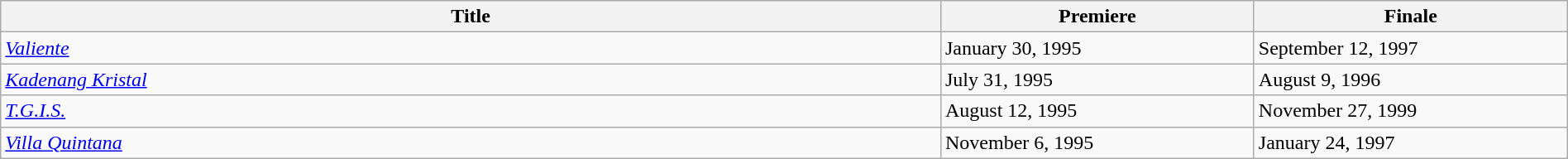<table class="wikitable sortable" width="100%">
<tr>
<th style="width:60%;">Title</th>
<th style="width:20%;">Premiere</th>
<th style="width:20%;">Finale</th>
</tr>
<tr>
<td><em><a href='#'>Valiente</a></em> </td>
<td>January 30, 1995</td>
<td>September 12, 1997</td>
</tr>
<tr>
<td><em><a href='#'>Kadenang Kristal</a></em> </td>
<td>July 31, 1995</td>
<td>August 9, 1996</td>
</tr>
<tr>
<td><em><a href='#'>T.G.I.S.</a></em></td>
<td>August 12, 1995</td>
<td>November 27, 1999</td>
</tr>
<tr>
<td><em><a href='#'>Villa Quintana</a></em></td>
<td>November 6, 1995</td>
<td>January 24, 1997</td>
</tr>
</table>
